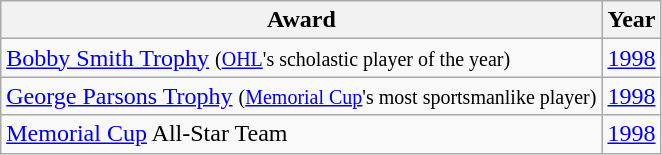<table class="wikitable">
<tr>
<th>Award</th>
<th>Year</th>
</tr>
<tr>
<td><a href='#'>Bobby Smith Trophy</a> <small>(<a href='#'>OHL</a>'s scholastic player of the year)</small></td>
<td><a href='#'>1998</a></td>
</tr>
<tr>
<td><a href='#'>George Parsons Trophy</a> <small>(<a href='#'>Memorial Cup</a>'s most sportsmanlike player)</small></td>
<td><a href='#'>1998</a></td>
</tr>
<tr>
<td><a href='#'>Memorial Cup</a> All-Star Team</td>
<td><a href='#'>1998</a></td>
</tr>
</table>
